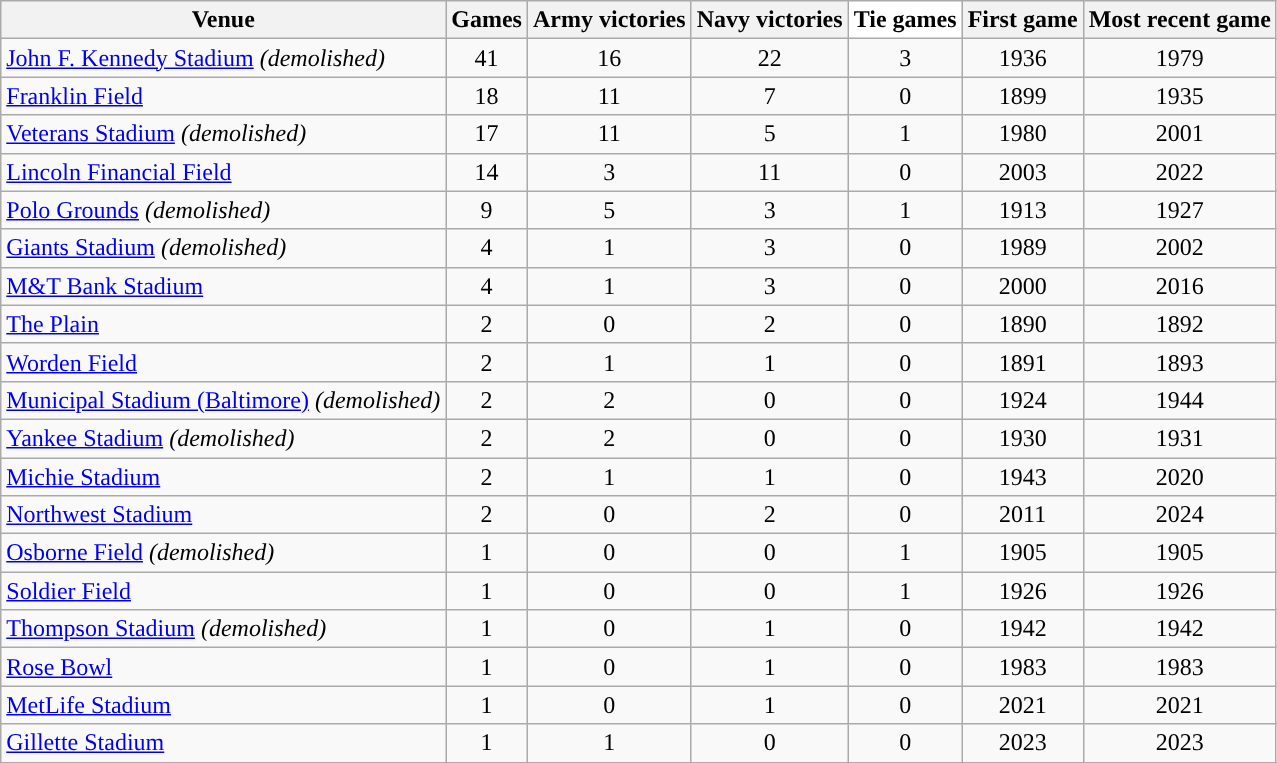<table class="wikitable sortable">
<tr>
<th>Venue</th>
<th>Games</th>
<th>Army victories</th>
<th>Navy victories</th>
<th style="text-align:center; background:white; color:black;">Tie games</th>
<th>First game</th>
<th>Most recent game</th>
</tr>
<tr>
<td><a href='#'>John F. Kennedy Stadium</a> <em>(demolished)</em></td>
<td style="text-align:center;">41</td>
<td style="text-align:center;">16</td>
<td style="text-align:center;">22</td>
<td style="text-align:center;">3</td>
<td style="text-align:center;">1936</td>
<td style="text-align:center;">1979</td>
</tr>
<tr>
<td><a href='#'>Franklin Field</a></td>
<td style="text-align:center;">18</td>
<td style="text-align:center;">11</td>
<td style="text-align:center;">7</td>
<td style="text-align:center;">0</td>
<td style="text-align:center;">1899</td>
<td style="text-align:center;">1935</td>
</tr>
<tr>
<td><a href='#'>Veterans Stadium</a> <em>(demolished)</em></td>
<td style="text-align:center;">17</td>
<td style="text-align:center;">11</td>
<td style="text-align:center;">5</td>
<td style="text-align:center;">1</td>
<td style="text-align:center;">1980</td>
<td style="text-align:center;">2001</td>
</tr>
<tr>
<td><a href='#'>Lincoln Financial Field</a></td>
<td style="text-align:center;">14</td>
<td style="text-align:center;">3</td>
<td style="text-align:center;">11</td>
<td style="text-align:center;">0</td>
<td style="text-align:center;">2003</td>
<td style="text-align:center;">2022</td>
</tr>
<tr>
<td><a href='#'>Polo Grounds</a> <em>(demolished)</em></td>
<td style="text-align:center;">9</td>
<td style="text-align:center;">5</td>
<td style="text-align:center;">3</td>
<td style="text-align:center;">1</td>
<td style="text-align:center;">1913</td>
<td style="text-align:center;">1927</td>
</tr>
<tr>
<td><a href='#'>Giants Stadium</a> <em>(demolished)</em></td>
<td style="text-align:center;">4</td>
<td style="text-align:center;">1</td>
<td style="text-align:center;">3</td>
<td style="text-align:center;">0</td>
<td style="text-align:center;">1989</td>
<td style="text-align:center;">2002</td>
</tr>
<tr>
<td><a href='#'>M&T Bank Stadium</a></td>
<td style="text-align:center;">4</td>
<td style="text-align:center;">1</td>
<td style="text-align:center;">3</td>
<td style="text-align:center;">0</td>
<td style="text-align:center;">2000</td>
<td style="text-align:center;">2016</td>
</tr>
<tr>
<td><a href='#'>The Plain</a></td>
<td style="text-align:center;">2</td>
<td style="text-align:center;">0</td>
<td style="text-align:center;">2</td>
<td style="text-align:center;">0</td>
<td style="text-align:center;">1890</td>
<td style="text-align:center;">1892</td>
</tr>
<tr>
<td><a href='#'>Worden Field</a></td>
<td style="text-align:center;">2</td>
<td style="text-align:center;">1</td>
<td style="text-align:center;">1</td>
<td style="text-align:center;">0</td>
<td style="text-align:center;">1891</td>
<td style="text-align:center;">1893</td>
</tr>
<tr>
<td><a href='#'>Municipal Stadium (Baltimore)</a> <em>(demolished)</em></td>
<td style="text-align:center;">2</td>
<td style="text-align:center;">2</td>
<td style="text-align:center;">0</td>
<td style="text-align:center;">0</td>
<td style="text-align:center;">1924</td>
<td style="text-align:center;">1944</td>
</tr>
<tr>
<td><a href='#'>Yankee Stadium</a> <em>(demolished)</em></td>
<td style="text-align:center;">2</td>
<td style="text-align:center;">2</td>
<td style="text-align:center;">0</td>
<td style="text-align:center;">0</td>
<td style="text-align:center;">1930</td>
<td style="text-align:center;">1931</td>
</tr>
<tr>
<td><a href='#'>Michie Stadium</a></td>
<td style="text-align:center;">2</td>
<td style="text-align:center;">1</td>
<td style="text-align:center;">1</td>
<td style="text-align:center;">0</td>
<td style="text-align:center;">1943</td>
<td style="text-align:center;">2020</td>
</tr>
<tr>
<td><a href='#'>Northwest Stadium</a></td>
<td style="text-align:center;">2</td>
<td style="text-align:center;">0</td>
<td style="text-align:center;">2</td>
<td style="text-align:center;">0</td>
<td style="text-align:center;">2011</td>
<td style="text-align:center;">2024</td>
</tr>
<tr>
<td><a href='#'>Osborne Field</a> <em>(demolished)</em></td>
<td style="text-align:center;">1</td>
<td style="text-align:center;">0</td>
<td style="text-align:center;">0</td>
<td style="text-align:center;">1</td>
<td style="text-align:center;">1905</td>
<td style="text-align:center;">1905</td>
</tr>
<tr>
<td><a href='#'>Soldier Field</a></td>
<td style="text-align:center;">1</td>
<td style="text-align:center;">0</td>
<td style="text-align:center;">0</td>
<td style="text-align:center;">1</td>
<td style="text-align:center;">1926</td>
<td style="text-align:center;">1926</td>
</tr>
<tr>
<td><a href='#'>Thompson Stadium</a> <em>(demolished)</em></td>
<td style="text-align:center;">1</td>
<td style="text-align:center;">0</td>
<td style="text-align:center;">1</td>
<td style="text-align:center;">0</td>
<td style="text-align:center;">1942</td>
<td style="text-align:center;">1942</td>
</tr>
<tr>
<td><a href='#'>Rose Bowl</a></td>
<td style="text-align:center;">1</td>
<td style="text-align:center;">0</td>
<td style="text-align:center;">1</td>
<td style="text-align:center;">0</td>
<td style="text-align:center;">1983</td>
<td style="text-align:center;">1983</td>
</tr>
<tr>
<td><a href='#'>MetLife Stadium</a></td>
<td style="text-align:center;">1</td>
<td style="text-align:center;">0</td>
<td style="text-align:center;">1</td>
<td style="text-align:center;">0</td>
<td style="text-align:center;">2021</td>
<td style="text-align:center;">2021</td>
</tr>
<tr>
<td><a href='#'>Gillette Stadium</a></td>
<td style="text-align:center;">1</td>
<td style="text-align:center;">1</td>
<td style="text-align:center;">0</td>
<td style="text-align:center;">0</td>
<td style="text-align:center;">2023</td>
<td style="text-align:center;">2023</td>
</tr>
</table>
